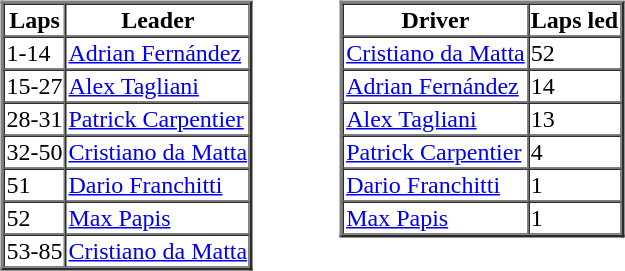<table>
<tr>
<td valign="top"><br><table border=2 cellspacing=0>
<tr>
<th>Laps</th>
<th>Leader</th>
</tr>
<tr>
<td>1-14</td>
<td><a href='#'>Adrian Fernández</a></td>
</tr>
<tr>
<td>15-27</td>
<td><a href='#'>Alex Tagliani</a></td>
</tr>
<tr>
<td>28-31</td>
<td><a href='#'>Patrick Carpentier</a></td>
</tr>
<tr>
<td>32-50</td>
<td><a href='#'>Cristiano da Matta</a></td>
</tr>
<tr>
<td>51</td>
<td><a href='#'>Dario Franchitti</a></td>
</tr>
<tr>
<td>52</td>
<td><a href='#'>Max Papis</a></td>
</tr>
<tr>
<td>53-85</td>
<td><a href='#'>Cristiano da Matta</a></td>
</tr>
</table>
</td>
<td width="50"> </td>
<td valign="top"><br><table border=2 cellspacing=0>
<tr>
<th>Driver</th>
<th>Laps led</th>
</tr>
<tr>
<td><a href='#'>Cristiano da Matta</a></td>
<td>52</td>
</tr>
<tr>
<td><a href='#'>Adrian Fernández</a></td>
<td>14</td>
</tr>
<tr>
<td><a href='#'>Alex Tagliani</a></td>
<td>13</td>
</tr>
<tr>
<td><a href='#'>Patrick Carpentier</a></td>
<td>4</td>
</tr>
<tr>
<td><a href='#'>Dario Franchitti</a></td>
<td>1</td>
</tr>
<tr>
<td><a href='#'>Max Papis</a></td>
<td>1</td>
</tr>
</table>
</td>
</tr>
</table>
